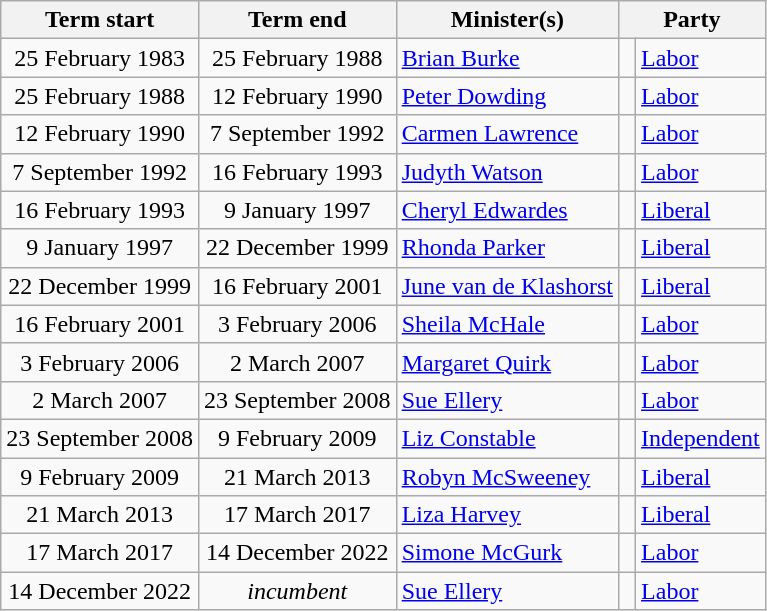<table class="wikitable">
<tr>
<th>Term start</th>
<th>Term end</th>
<th>Minister(s)</th>
<th colspan="2">Party</th>
</tr>
<tr>
<td align=center>25 February 1983</td>
<td align=center>25 February 1988</td>
<td><a href='#'>Brian Burke</a></td>
<td> </td>
<td><a href='#'>Labor</a></td>
</tr>
<tr>
<td align=center>25 February 1988</td>
<td align=center>12 February 1990</td>
<td><a href='#'>Peter Dowding</a></td>
<td> </td>
<td><a href='#'>Labor</a></td>
</tr>
<tr>
<td align=center>12 February 1990</td>
<td align=center>7 September 1992</td>
<td><a href='#'>Carmen Lawrence</a></td>
<td> </td>
<td><a href='#'>Labor</a></td>
</tr>
<tr>
<td align=center>7 September 1992</td>
<td align=center>16 February 1993</td>
<td><a href='#'>Judyth Watson</a></td>
<td> </td>
<td><a href='#'>Labor</a></td>
</tr>
<tr>
<td align=center>16 February 1993</td>
<td align=center>9 January 1997</td>
<td><a href='#'>Cheryl Edwardes</a></td>
<td> </td>
<td><a href='#'>Liberal</a></td>
</tr>
<tr>
<td align=center>9 January 1997</td>
<td align=center>22 December 1999</td>
<td><a href='#'>Rhonda Parker</a></td>
<td> </td>
<td><a href='#'>Liberal</a></td>
</tr>
<tr>
<td align=center>22 December 1999</td>
<td align=center>16 February 2001</td>
<td><a href='#'>June van de Klashorst</a></td>
<td> </td>
<td><a href='#'>Liberal</a></td>
</tr>
<tr>
<td align=center>16 February 2001</td>
<td align=center>3 February 2006</td>
<td><a href='#'>Sheila McHale</a></td>
<td> </td>
<td><a href='#'>Labor</a></td>
</tr>
<tr>
<td align=center>3 February 2006</td>
<td align=center>2 March 2007</td>
<td><a href='#'>Margaret Quirk</a></td>
<td> </td>
<td><a href='#'>Labor</a></td>
</tr>
<tr>
<td align=center>2 March 2007</td>
<td align=center>23 September 2008</td>
<td><a href='#'>Sue Ellery</a></td>
<td> </td>
<td><a href='#'>Labor</a></td>
</tr>
<tr>
<td align=center>23 September 2008</td>
<td align=center>9 February 2009</td>
<td><a href='#'>Liz Constable</a></td>
<td> </td>
<td><a href='#'>Independent</a></td>
</tr>
<tr>
<td align=center>9 February 2009</td>
<td align=center>21 March 2013</td>
<td><a href='#'>Robyn McSweeney</a></td>
<td> </td>
<td><a href='#'>Liberal</a></td>
</tr>
<tr>
<td align=center>21 March 2013</td>
<td align=center>17 March 2017</td>
<td><a href='#'>Liza Harvey</a></td>
<td> </td>
<td><a href='#'>Liberal</a></td>
</tr>
<tr>
<td align=center>17 March 2017</td>
<td align=center>14 December 2022</td>
<td><a href='#'>Simone McGurk</a></td>
<td> </td>
<td><a href='#'>Labor</a></td>
</tr>
<tr>
<td align=center>14 December 2022</td>
<td align=center><em>incumbent</em></td>
<td><a href='#'>Sue Ellery</a></td>
<td> </td>
<td><a href='#'>Labor</a></td>
</tr>
</table>
